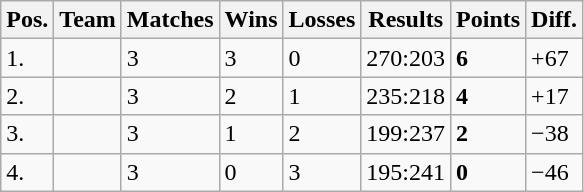<table class="wikitable">
<tr>
<th>Pos.</th>
<th>Team</th>
<th>Matches</th>
<th>Wins</th>
<th>Losses</th>
<th>Results</th>
<th>Points</th>
<th>Diff.</th>
</tr>
<tr>
<td>1.</td>
<td></td>
<td>3</td>
<td>3</td>
<td>0</td>
<td>270:203</td>
<td><strong>6</strong></td>
<td>+67</td>
</tr>
<tr>
<td>2.</td>
<td></td>
<td>3</td>
<td>2</td>
<td>1</td>
<td>235:218</td>
<td><strong>4</strong></td>
<td>+17</td>
</tr>
<tr>
<td>3.</td>
<td></td>
<td>3</td>
<td>1</td>
<td>2</td>
<td>199:237</td>
<td><strong>2</strong></td>
<td>−38</td>
</tr>
<tr>
<td>4.</td>
<td></td>
<td>3</td>
<td>0</td>
<td>3</td>
<td>195:241</td>
<td><strong>0</strong></td>
<td>−46</td>
</tr>
</table>
